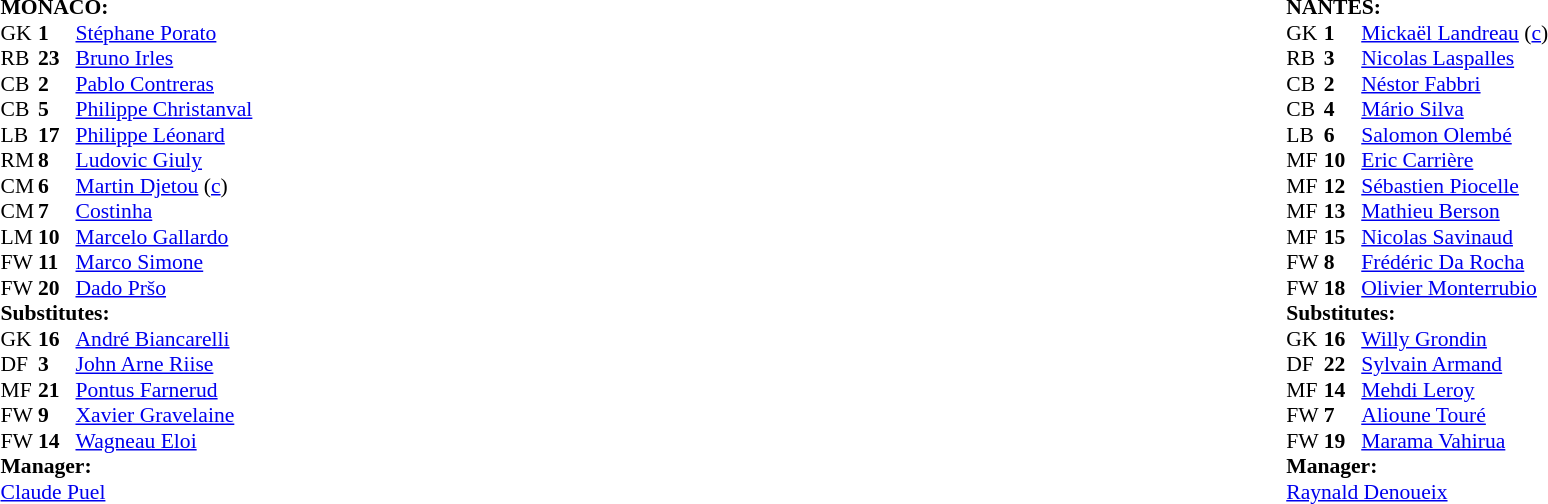<table width="100%">
<tr>
<td valign="top" width="50%"><br><table style="font-size: 90%" cellspacing="0" cellpadding="0">
<tr>
<td colspan="4"><strong>MONACO:</strong></td>
</tr>
<tr>
<th width=25></th>
<th width=25></th>
</tr>
<tr>
<td>GK</td>
<td><strong>1</strong></td>
<td> <a href='#'>Stéphane Porato</a></td>
</tr>
<tr>
<td>RB</td>
<td><strong>23</strong></td>
<td> <a href='#'>Bruno Irles</a></td>
</tr>
<tr>
<td>CB</td>
<td><strong>2</strong></td>
<td> <a href='#'>Pablo Contreras</a></td>
</tr>
<tr>
<td>CB</td>
<td><strong>5</strong></td>
<td> <a href='#'>Philippe Christanval</a></td>
</tr>
<tr>
<td>LB</td>
<td><strong>17</strong></td>
<td> <a href='#'>Philippe Léonard</a></td>
<td></td>
</tr>
<tr>
<td>RM</td>
<td><strong>8</strong></td>
<td> <a href='#'>Ludovic Giuly</a></td>
<td></td>
</tr>
<tr>
<td>CM</td>
<td><strong>6</strong></td>
<td> <a href='#'>Martin Djetou</a>  (<a href='#'>c</a>)</td>
</tr>
<tr>
<td>CM</td>
<td><strong>7</strong></td>
<td> <a href='#'>Costinha</a></td>
</tr>
<tr>
<td>LM</td>
<td><strong>10</strong></td>
<td> <a href='#'>Marcelo Gallardo</a></td>
</tr>
<tr>
<td>FW</td>
<td><strong>11</strong></td>
<td> <a href='#'>Marco Simone</a></td>
</tr>
<tr>
<td>FW</td>
<td><strong>20</strong></td>
<td> <a href='#'>Dado Pršo</a></td>
<td></td>
</tr>
<tr>
<td colspan=3><strong>Substitutes:</strong></td>
</tr>
<tr>
<td>GK</td>
<td><strong>16</strong></td>
<td> <a href='#'>André Biancarelli</a></td>
</tr>
<tr>
<td>DF</td>
<td><strong>3</strong></td>
<td> <a href='#'>John Arne Riise</a></td>
<td></td>
<td></td>
</tr>
<tr>
<td>MF</td>
<td><strong>21</strong></td>
<td> <a href='#'>Pontus Farnerud</a></td>
<td></td>
<td></td>
</tr>
<tr>
<td>FW</td>
<td><strong>9</strong></td>
<td> <a href='#'>Xavier Gravelaine</a></td>
</tr>
<tr>
<td>FW</td>
<td><strong>14</strong></td>
<td> <a href='#'>Wagneau Eloi</a></td>
<td></td>
<td></td>
</tr>
<tr>
<td colspan=3><strong>Manager:</strong></td>
</tr>
<tr>
<td colspan=4> <a href='#'>Claude Puel</a></td>
</tr>
<tr>
</tr>
</table>
</td>
<td valign="top" width="50%"><br><table style="font-size: 90%" cellspacing="0" cellpadding="0" align=center>
<tr>
<td colspan="4"><strong>NANTES:</strong></td>
</tr>
<tr>
<th width=25></th>
<th width=25></th>
</tr>
<tr>
<td>GK</td>
<td><strong>1</strong></td>
<td> <a href='#'>Mickaël Landreau</a> (<a href='#'>c</a>)</td>
</tr>
<tr>
<td>RB</td>
<td><strong>3</strong></td>
<td> <a href='#'>Nicolas Laspalles</a></td>
</tr>
<tr>
<td>CB</td>
<td><strong>2</strong></td>
<td> <a href='#'>Néstor Fabbri</a></td>
</tr>
<tr>
<td>CB</td>
<td><strong>4</strong></td>
<td> <a href='#'>Mário Silva</a></td>
</tr>
<tr>
<td>LB</td>
<td><strong>6</strong></td>
<td> <a href='#'>Salomon Olembé</a></td>
<td></td>
</tr>
<tr>
<td>MF</td>
<td><strong>10</strong></td>
<td> <a href='#'>Eric Carrière</a></td>
</tr>
<tr>
<td>MF</td>
<td><strong>12</strong></td>
<td> <a href='#'>Sébastien Piocelle</a></td>
</tr>
<tr>
<td>MF</td>
<td><strong>13</strong></td>
<td> <a href='#'>Mathieu Berson</a></td>
<td></td>
</tr>
<tr>
<td>MF</td>
<td><strong>15</strong></td>
<td> <a href='#'>Nicolas Savinaud</a></td>
</tr>
<tr>
<td>FW</td>
<td><strong>8</strong></td>
<td> <a href='#'>Frédéric Da Rocha</a></td>
</tr>
<tr>
<td>FW</td>
<td><strong>18</strong></td>
<td> <a href='#'>Olivier Monterrubio</a></td>
<td></td>
</tr>
<tr>
<td colspan=3><strong>Substitutes:</strong></td>
</tr>
<tr>
<td>GK</td>
<td><strong>16</strong></td>
<td> <a href='#'>Willy Grondin</a></td>
</tr>
<tr>
<td>DF</td>
<td><strong>22</strong></td>
<td> <a href='#'>Sylvain Armand</a></td>
<td></td>
<td></td>
</tr>
<tr>
<td>MF</td>
<td><strong>14</strong></td>
<td> <a href='#'>Mehdi Leroy</a></td>
<td></td>
<td></td>
</tr>
<tr>
<td>FW</td>
<td><strong>7</strong></td>
<td> <a href='#'>Alioune Touré</a></td>
</tr>
<tr>
<td>FW</td>
<td><strong>19</strong></td>
<td> <a href='#'>Marama Vahirua</a></td>
<td></td>
<td></td>
</tr>
<tr>
<td colspan=3><strong>Manager:</strong></td>
</tr>
<tr>
<td colspan=4> <a href='#'>Raynald Denoueix</a></td>
</tr>
</table>
</td>
</tr>
</table>
